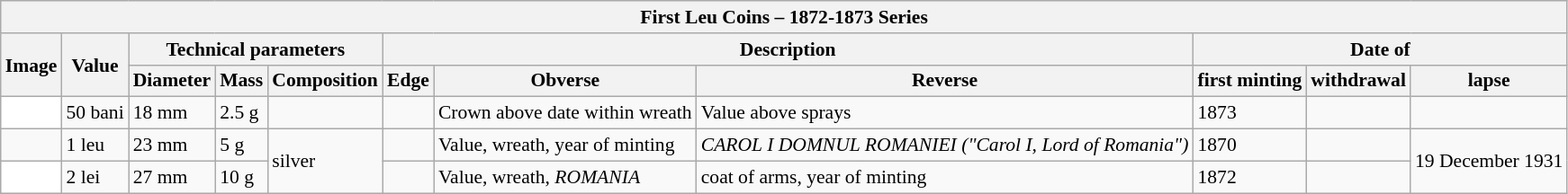<table class="wikitable" style="font-size: 90%">
<tr>
<th colspan="11">First Leu Coins –  1872-1873 Series</th>
</tr>
<tr>
<th rowspan="2">Image</th>
<th rowspan="2">Value</th>
<th colspan="3">Technical parameters</th>
<th colspan="3">Description</th>
<th colspan="3">Date of</th>
</tr>
<tr>
<th>Diameter</th>
<th>Mass</th>
<th>Composition</th>
<th>Edge</th>
<th>Obverse</th>
<th>Reverse</th>
<th>first minting</th>
<th>withdrawal</th>
<th>lapse</th>
</tr>
<tr>
<td align="center" bgcolor="white"></td>
<td>50 bani</td>
<td>18 mm</td>
<td>2.5 g</td>
<td></td>
<td></td>
<td>Crown above date within wreath</td>
<td>Value above sprays</td>
<td>1873</td>
<td></td>
<td></td>
</tr>
<tr>
<td></td>
<td>1 leu</td>
<td>23 mm</td>
<td>5 g</td>
<td rowspan="2">silver</td>
<td></td>
<td>Value, wreath, year of minting</td>
<td><em>CAROL I DOMNUL ROMANIEI</em> <em>("Carol I, Lord of Romania")</em></td>
<td>1870</td>
<td></td>
<td rowspan="2">19 December 1931</td>
</tr>
<tr>
<td align="center" bgcolor="white"></td>
<td>2 lei</td>
<td>27 mm</td>
<td>10 g</td>
<td></td>
<td>Value, wreath, <em>ROMANIA</em></td>
<td>coat of arms, year of minting</td>
<td>1872</td>
<td></td>
</tr>
</table>
